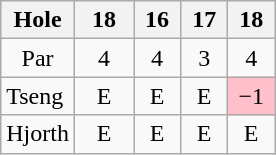<table class="wikitable" style="text-align:center">
<tr>
<th>Hole</th>
<th>  18  </th>
<th> 16 </th>
<th> 17 </th>
<th> 18 </th>
</tr>
<tr>
<td>Par</td>
<td>4</td>
<td>4</td>
<td>3</td>
<td>4</td>
</tr>
<tr>
<td align=left> Tseng</td>
<td>E</td>
<td>E</td>
<td>E</td>
<td style="background: Pink;">−1</td>
</tr>
<tr>
<td align=left> Hjorth</td>
<td>E</td>
<td>E</td>
<td>E</td>
<td>E</td>
</tr>
</table>
